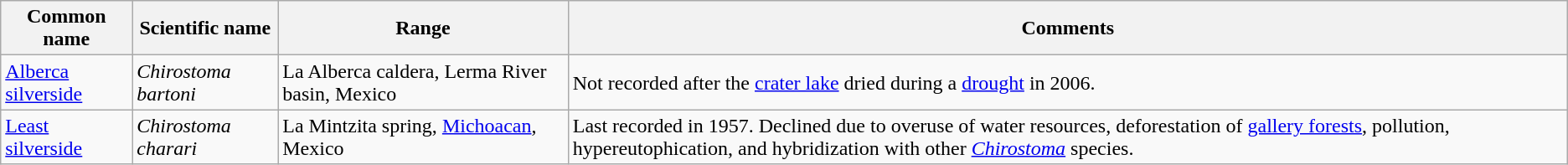<table class="wikitable">
<tr>
<th>Common name</th>
<th>Scientific name</th>
<th>Range</th>
<th class="unsortable">Comments</th>
</tr>
<tr>
<td><a href='#'>Alberca silverside</a></td>
<td><em>Chirostoma bartoni</em></td>
<td>La Alberca caldera, Lerma River basin, Mexico</td>
<td>Not recorded after the <a href='#'>crater lake</a> dried during a <a href='#'>drought</a> in 2006.</td>
</tr>
<tr>
<td><a href='#'>Least silverside</a></td>
<td><em>Chirostoma charari</em></td>
<td>La Mintzita spring, <a href='#'>Michoacan</a>, Mexico</td>
<td>Last recorded in 1957. Declined due to overuse of water resources, deforestation of <a href='#'>gallery forests</a>, pollution, hypereutophication, and hybridization with other <em><a href='#'>Chirostoma</a></em> species.</td>
</tr>
</table>
